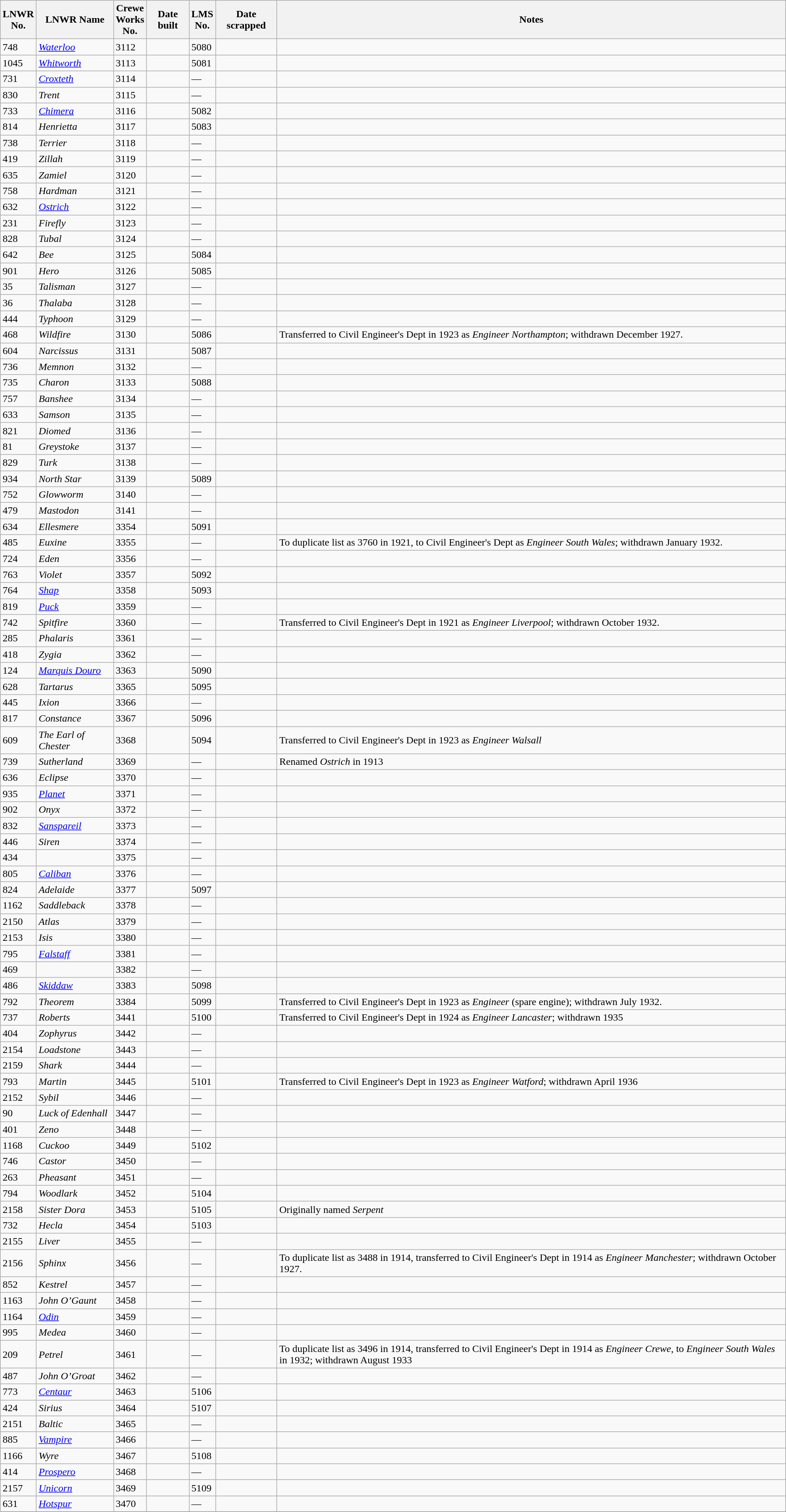<table class="wikitable sortable collapsible collapsed">
<tr>
<th>LNWR<br>No.</th>
<th>LNWR Name</th>
<th>Crewe<br>Works<br>No.</th>
<th>Date built</th>
<th>LMS<br>No.</th>
<th>Date scrapped</th>
<th>Notes</th>
</tr>
<tr>
<td>748</td>
<td><em><a href='#'>Waterloo</a></em></td>
<td>3112</td>
<td></td>
<td>5080</td>
<td></td>
<td></td>
</tr>
<tr>
<td>1045</td>
<td><em><a href='#'>Whitworth</a></em></td>
<td>3113</td>
<td></td>
<td>5081</td>
<td></td>
<td></td>
</tr>
<tr>
<td>731</td>
<td><em><a href='#'>Croxteth</a></em></td>
<td>3114</td>
<td></td>
<td>—</td>
<td></td>
<td></td>
</tr>
<tr>
<td>830</td>
<td><em>Trent</em></td>
<td>3115</td>
<td></td>
<td>—</td>
<td></td>
</tr>
<tr>
<td>733</td>
<td><em><a href='#'>Chimera</a></em></td>
<td>3116</td>
<td></td>
<td>5082</td>
<td></td>
<td></td>
</tr>
<tr>
<td>814</td>
<td><em>Henrietta</em></td>
<td>3117</td>
<td></td>
<td>5083</td>
<td></td>
<td></td>
</tr>
<tr>
<td>738</td>
<td><em>Terrier</em></td>
<td>3118</td>
<td></td>
<td>—</td>
<td></td>
<td></td>
</tr>
<tr>
<td>419</td>
<td><em>Zillah</em></td>
<td>3119</td>
<td></td>
<td>—</td>
<td></td>
<td></td>
</tr>
<tr>
<td>635</td>
<td><em>Zamiel</em></td>
<td>3120</td>
<td></td>
<td>—</td>
<td></td>
<td></td>
</tr>
<tr>
<td>758</td>
<td><em>Hardman</em></td>
<td>3121</td>
<td></td>
<td>—</td>
<td></td>
<td></td>
</tr>
<tr>
<td>632</td>
<td><em><a href='#'>Ostrich</a></em></td>
<td>3122</td>
<td></td>
<td>—</td>
<td></td>
<td></td>
</tr>
<tr>
<td>231</td>
<td><em>Firefly</em></td>
<td>3123</td>
<td></td>
<td>—</td>
<td></td>
<td></td>
</tr>
<tr>
<td>828</td>
<td><em>Tubal</em></td>
<td>3124</td>
<td></td>
<td>—</td>
<td></td>
<td></td>
</tr>
<tr>
<td>642</td>
<td><em>Bee</em></td>
<td>3125</td>
<td></td>
<td>5084</td>
<td></td>
<td></td>
</tr>
<tr>
<td>901</td>
<td><em>Hero</em></td>
<td>3126</td>
<td></td>
<td>5085</td>
<td></td>
<td></td>
</tr>
<tr>
<td>35</td>
<td><em>Talisman</em></td>
<td>3127</td>
<td></td>
<td>—</td>
<td></td>
<td></td>
</tr>
<tr>
<td>36</td>
<td><em>Thalaba</em></td>
<td>3128</td>
<td></td>
<td>—</td>
<td></td>
<td></td>
</tr>
<tr>
<td>444</td>
<td><em>Typhoon</em></td>
<td>3129</td>
<td></td>
<td>—</td>
<td></td>
<td></td>
</tr>
<tr>
<td>468</td>
<td><em>Wildfire</em></td>
<td>3130</td>
<td></td>
<td>5086</td>
<td></td>
<td>Transferred to Civil Engineer's Dept in 1923 as <em>Engineer Northampton</em>; withdrawn December 1927.</td>
</tr>
<tr>
<td>604</td>
<td><em>Narcissus</em></td>
<td>3131</td>
<td></td>
<td>5087</td>
<td></td>
<td></td>
</tr>
<tr>
<td>736</td>
<td><em>Memnon</em></td>
<td>3132</td>
<td></td>
<td>—</td>
<td></td>
<td></td>
</tr>
<tr>
<td>735</td>
<td><em>Charon</em></td>
<td>3133</td>
<td></td>
<td>5088</td>
<td></td>
<td></td>
</tr>
<tr>
<td>757</td>
<td><em>Banshee</em></td>
<td>3134</td>
<td></td>
<td>—</td>
<td></td>
<td></td>
</tr>
<tr>
<td>633</td>
<td><em>Samson</em></td>
<td>3135</td>
<td></td>
<td>—</td>
<td></td>
<td></td>
</tr>
<tr>
<td>821</td>
<td><em>Diomed</em></td>
<td>3136</td>
<td></td>
<td>—</td>
<td></td>
<td></td>
</tr>
<tr>
<td>81</td>
<td><em>Greystoke</em></td>
<td>3137</td>
<td></td>
<td>—</td>
<td></td>
<td></td>
</tr>
<tr>
<td>829</td>
<td><em>Turk</em></td>
<td>3138</td>
<td></td>
<td>—</td>
<td></td>
<td></td>
</tr>
<tr>
<td>934</td>
<td><em>North Star</em></td>
<td>3139</td>
<td></td>
<td>5089</td>
<td></td>
<td></td>
</tr>
<tr>
<td>752</td>
<td><em>Glowworm</em></td>
<td>3140</td>
<td></td>
<td>—</td>
<td></td>
<td></td>
</tr>
<tr>
<td>479</td>
<td><em>Mastodon</em></td>
<td>3141</td>
<td></td>
<td>—</td>
<td></td>
<td></td>
</tr>
<tr>
<td>634</td>
<td><em>Ellesmere</em></td>
<td>3354</td>
<td></td>
<td>5091</td>
<td></td>
<td></td>
</tr>
<tr>
<td>485</td>
<td><em>Euxine</em></td>
<td>3355</td>
<td></td>
<td>—</td>
<td></td>
<td>To duplicate list as 3760 in 1921, to Civil Engineer's Dept as <em>Engineer South Wales</em>; withdrawn January 1932.</td>
</tr>
<tr>
<td>724</td>
<td><em>Eden</em></td>
<td>3356</td>
<td></td>
<td>—</td>
<td></td>
<td></td>
</tr>
<tr>
<td>763</td>
<td><em>Violet</em></td>
<td>3357</td>
<td></td>
<td>5092</td>
<td></td>
<td></td>
</tr>
<tr>
<td>764</td>
<td><em><a href='#'>Shap</a></em></td>
<td>3358</td>
<td></td>
<td>5093</td>
<td></td>
<td></td>
</tr>
<tr>
<td>819</td>
<td><em><a href='#'>Puck</a></em></td>
<td>3359</td>
<td></td>
<td>—</td>
<td></td>
<td></td>
</tr>
<tr>
<td>742</td>
<td><em>Spitfire</em></td>
<td>3360</td>
<td></td>
<td>—</td>
<td></td>
<td>Transferred to Civil Engineer's Dept in 1921 as <em>Engineer Liverpool</em>; withdrawn October 1932.</td>
</tr>
<tr>
<td>285</td>
<td><em>Phalaris</em></td>
<td>3361</td>
<td></td>
<td>—</td>
<td></td>
<td></td>
</tr>
<tr>
<td>418</td>
<td><em>Zygia</em></td>
<td>3362</td>
<td></td>
<td>—</td>
<td></td>
<td></td>
</tr>
<tr>
<td>124</td>
<td><em><a href='#'>Marquis Douro</a></em></td>
<td>3363</td>
<td></td>
<td>5090</td>
<td></td>
<td></td>
</tr>
<tr>
<td>628</td>
<td><em>Tartarus</em></td>
<td>3365</td>
<td></td>
<td>5095</td>
<td></td>
<td></td>
</tr>
<tr>
<td>445</td>
<td><em>Ixion</em></td>
<td>3366</td>
<td></td>
<td>—</td>
<td></td>
<td></td>
</tr>
<tr>
<td>817</td>
<td><em>Constance</em></td>
<td>3367</td>
<td></td>
<td>5096</td>
<td></td>
<td></td>
</tr>
<tr>
<td>609</td>
<td><em>The Earl of Chester</em></td>
<td>3368</td>
<td></td>
<td>5094</td>
<td></td>
<td> Transferred to Civil Engineer's Dept in 1923 as <em>Engineer Walsall</em></td>
</tr>
<tr>
<td>739</td>
<td><em>Sutherland</em></td>
<td>3369</td>
<td></td>
<td>—</td>
<td></td>
<td>Renamed <em>Ostrich</em> in 1913</td>
</tr>
<tr>
<td>636</td>
<td><em>Eclipse</em></td>
<td>3370</td>
<td></td>
<td>—</td>
<td></td>
<td></td>
</tr>
<tr>
<td>935</td>
<td><em><a href='#'>Planet</a></em></td>
<td>3371</td>
<td></td>
<td>—</td>
<td></td>
<td></td>
</tr>
<tr>
<td>902</td>
<td><em>Onyx</em></td>
<td>3372</td>
<td></td>
<td>—</td>
<td></td>
<td></td>
</tr>
<tr>
<td>832</td>
<td><em><a href='#'>Sanspareil</a></em></td>
<td>3373</td>
<td></td>
<td>—</td>
<td></td>
<td></td>
</tr>
<tr>
<td>446</td>
<td><em>Siren</em></td>
<td>3374</td>
<td></td>
<td>—</td>
<td></td>
<td></td>
</tr>
<tr>
<td>434</td>
<td><em></em></td>
<td>3375</td>
<td></td>
<td>—</td>
<td></td>
<td></td>
</tr>
<tr>
<td>805</td>
<td><em><a href='#'>Caliban</a></em></td>
<td>3376</td>
<td></td>
<td>—</td>
<td></td>
<td></td>
</tr>
<tr>
<td>824</td>
<td><em>Adelaide</em></td>
<td>3377</td>
<td></td>
<td>5097</td>
<td></td>
<td></td>
</tr>
<tr>
<td>1162</td>
<td><em>Saddleback</em></td>
<td>3378</td>
<td></td>
<td>—</td>
<td></td>
<td></td>
</tr>
<tr>
<td>2150</td>
<td><em>Atlas</em></td>
<td>3379</td>
<td></td>
<td>—</td>
<td></td>
<td></td>
</tr>
<tr>
<td>2153</td>
<td><em>Isis</em></td>
<td>3380</td>
<td></td>
<td>—</td>
<td></td>
<td></td>
</tr>
<tr>
<td>795</td>
<td><em><a href='#'>Falstaff</a></em></td>
<td>3381</td>
<td></td>
<td>—</td>
<td></td>
<td></td>
</tr>
<tr>
<td>469</td>
<td><em></em></td>
<td>3382</td>
<td></td>
<td>—</td>
<td></td>
<td></td>
</tr>
<tr>
<td>486</td>
<td><em><a href='#'>Skiddaw</a></em></td>
<td>3383</td>
<td></td>
<td>5098</td>
<td></td>
<td></td>
</tr>
<tr>
<td>792</td>
<td><em>Theorem</em></td>
<td>3384</td>
<td></td>
<td>5099</td>
<td></td>
<td> Transferred to Civil Engineer's Dept in 1923 as <em>Engineer</em> (spare engine); withdrawn July 1932.</td>
</tr>
<tr>
<td>737</td>
<td><em>Roberts</em></td>
<td>3441</td>
<td></td>
<td>5100</td>
<td></td>
<td> Transferred to Civil Engineer's Dept in 1924 as <em>Engineer Lancaster</em>; withdrawn 1935</td>
</tr>
<tr>
<td>404</td>
<td><em>Zophyrus</em></td>
<td>3442</td>
<td></td>
<td>—</td>
<td></td>
<td></td>
</tr>
<tr>
<td>2154</td>
<td><em>Loadstone</em></td>
<td>3443</td>
<td></td>
<td>—</td>
<td></td>
<td></td>
</tr>
<tr>
<td>2159</td>
<td><em>Shark</em></td>
<td>3444</td>
<td></td>
<td>—</td>
<td></td>
<td></td>
</tr>
<tr>
<td>793</td>
<td><em>Martin</em></td>
<td>3445</td>
<td></td>
<td>5101</td>
<td></td>
<td> Transferred to Civil Engineer's Dept in 1923 as <em>Engineer Watford</em>; withdrawn April 1936</td>
</tr>
<tr>
<td>2152</td>
<td><em>Sybil</em></td>
<td>3446</td>
<td></td>
<td>—</td>
<td></td>
<td></td>
</tr>
<tr>
<td>90</td>
<td><em>Luck of Edenhall</em></td>
<td>3447</td>
<td></td>
<td>—</td>
<td></td>
<td></td>
</tr>
<tr>
<td>401</td>
<td><em>Zeno</em></td>
<td>3448</td>
<td></td>
<td>—</td>
<td></td>
<td></td>
</tr>
<tr>
<td>1168</td>
<td><em>Cuckoo</em></td>
<td>3449</td>
<td></td>
<td>5102</td>
<td></td>
<td></td>
</tr>
<tr>
<td>746</td>
<td><em>Castor</em></td>
<td>3450</td>
<td></td>
<td>—</td>
<td></td>
<td></td>
</tr>
<tr>
<td>263</td>
<td><em>Pheasant</em></td>
<td>3451</td>
<td></td>
<td>—</td>
<td></td>
<td></td>
</tr>
<tr>
<td>794</td>
<td><em>Woodlark</em></td>
<td>3452</td>
<td></td>
<td>5104</td>
<td></td>
<td></td>
</tr>
<tr>
<td>2158</td>
<td><em>Sister Dora</em></td>
<td>3453</td>
<td></td>
<td>5105</td>
<td></td>
<td> Originally named <em>Serpent</em></td>
</tr>
<tr>
<td>732</td>
<td><em>Hecla</em></td>
<td>3454</td>
<td></td>
<td>5103</td>
<td></td>
<td></td>
</tr>
<tr>
<td>2155</td>
<td><em>Liver</em></td>
<td>3455</td>
<td></td>
<td>—</td>
<td></td>
<td></td>
</tr>
<tr>
<td>2156</td>
<td><em>Sphinx</em></td>
<td>3456</td>
<td></td>
<td>—</td>
<td></td>
<td>To duplicate list as 3488 in 1914, transferred to Civil Engineer's Dept in 1914 as <em>Engineer Manchester</em>; withdrawn October 1927.</td>
</tr>
<tr>
<td>852</td>
<td><em>Kestrel</em></td>
<td>3457</td>
<td></td>
<td>—</td>
<td></td>
<td></td>
</tr>
<tr>
<td>1163</td>
<td><em>John O’Gaunt</em></td>
<td>3458</td>
<td></td>
<td>—</td>
<td></td>
<td></td>
</tr>
<tr>
<td>1164</td>
<td><em><a href='#'>Odin</a></em></td>
<td>3459</td>
<td></td>
<td>—</td>
<td></td>
<td></td>
</tr>
<tr>
<td>995</td>
<td><em>Medea</em></td>
<td>3460</td>
<td></td>
<td>—</td>
<td></td>
<td></td>
</tr>
<tr>
<td>209</td>
<td><em>Petrel</em></td>
<td>3461</td>
<td></td>
<td>—</td>
<td></td>
<td>To duplicate list as 3496 in 1914, transferred to Civil Engineer's Dept in 1914 as <em>Engineer Crewe</em>, to <em>Engineer South Wales</em> in 1932; withdrawn August 1933</td>
</tr>
<tr>
<td>487</td>
<td><em>John O’Groat</em></td>
<td>3462</td>
<td></td>
<td>—</td>
<td></td>
<td></td>
</tr>
<tr>
<td>773</td>
<td><em><a href='#'>Centaur</a></em></td>
<td>3463</td>
<td></td>
<td>5106</td>
<td></td>
<td></td>
</tr>
<tr>
<td>424</td>
<td><em>Sirius</em></td>
<td>3464</td>
<td></td>
<td>5107</td>
<td></td>
<td></td>
</tr>
<tr>
<td>2151</td>
<td><em>Baltic</em></td>
<td>3465</td>
<td></td>
<td>—</td>
<td></td>
<td></td>
</tr>
<tr>
<td>885</td>
<td><em><a href='#'>Vampire</a></em></td>
<td>3466</td>
<td></td>
<td>—</td>
<td></td>
<td></td>
</tr>
<tr>
<td>1166</td>
<td><em>Wyre</em></td>
<td>3467</td>
<td></td>
<td>5108</td>
<td></td>
<td></td>
</tr>
<tr>
<td>414</td>
<td><em><a href='#'>Prospero</a></em></td>
<td>3468</td>
<td></td>
<td>—</td>
<td></td>
<td></td>
</tr>
<tr>
<td>2157</td>
<td><em><a href='#'>Unicorn</a></em></td>
<td>3469</td>
<td></td>
<td>5109</td>
<td></td>
<td></td>
</tr>
<tr>
<td>631</td>
<td><em><a href='#'>Hotspur</a></em></td>
<td>3470</td>
<td></td>
<td>—</td>
<td></td>
<td></td>
</tr>
<tr>
</tr>
</table>
